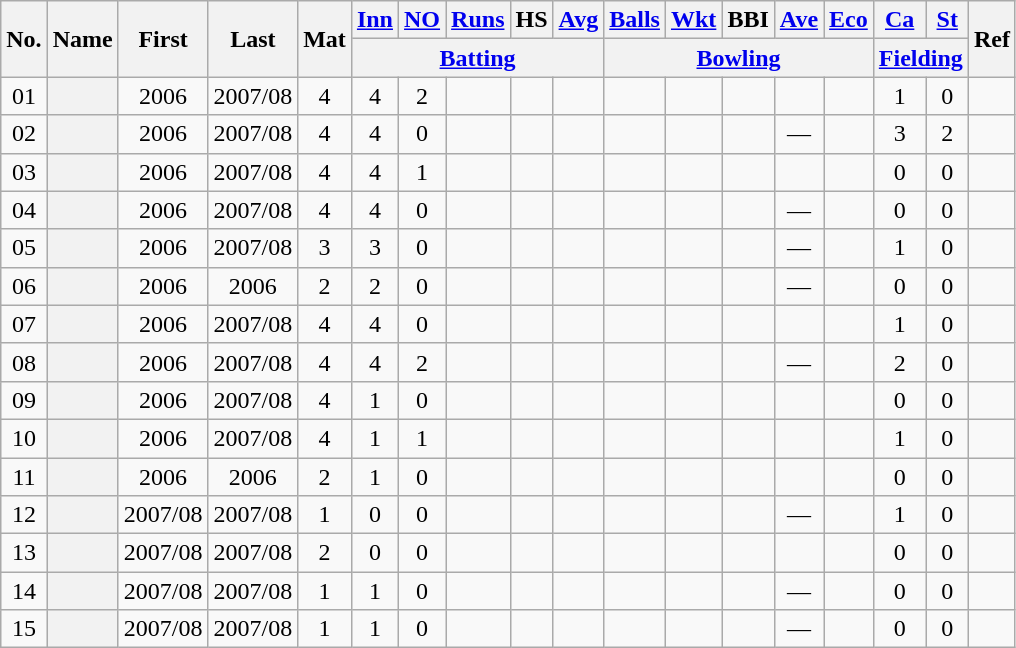<table class="wikitable plainrowheaders sortable">
<tr align="center">
<th scope="col" rowspan="2">No.</th>
<th scope="col" rowspan="2">Name</th>
<th scope="col" rowspan="2">First</th>
<th scope="col" rowspan="2">Last</th>
<th scope="col" rowspan="2">Mat</th>
<th scope="col"><a href='#'>Inn</a></th>
<th scope="col"><a href='#'>NO</a></th>
<th scope="col"><a href='#'>Runs</a></th>
<th scope="col">HS</th>
<th scope="col"><a href='#'>Avg</a></th>
<th scope="col"><a href='#'>Balls</a></th>
<th scope="col"><a href='#'>Wkt</a></th>
<th scope="col">BBI</th>
<th scope="col"><a href='#'>Ave</a></th>
<th scope="col"><a href='#'>Eco</a></th>
<th scope="col"><a href='#'>Ca</a></th>
<th scope="col"><a href='#'>St</a></th>
<th scope="col" class="unsortable" rowspan="2">Ref</th>
</tr>
<tr class="unsortable">
<th scope="col" colspan=5><a href='#'>Batting</a></th>
<th scope="col" colspan=5><a href='#'>Bowling</a></th>
<th scope="col" colspan=2><a href='#'>Fielding</a></th>
</tr>
<tr align="center">
<td><span>0</span>1</td>
<th scope="row" align="left"></th>
<td>2006</td>
<td>2007/08</td>
<td>4</td>
<td>4</td>
<td>2</td>
<td></td>
<td></td>
<td></td>
<td></td>
<td></td>
<td></td>
<td></td>
<td></td>
<td>1</td>
<td>0</td>
<td></td>
</tr>
<tr align="center">
<td><span>0</span>2</td>
<th scope="row" align="left"> </th>
<td>2006</td>
<td>2007/08</td>
<td>4</td>
<td>4</td>
<td>0</td>
<td></td>
<td></td>
<td></td>
<td></td>
<td></td>
<td></td>
<td>—</td>
<td></td>
<td>3</td>
<td>2</td>
<td></td>
</tr>
<tr align="center">
<td><span>0</span>3</td>
<th scope="row" align="left"> </th>
<td>2006</td>
<td>2007/08</td>
<td>4</td>
<td>4</td>
<td>1</td>
<td></td>
<td></td>
<td></td>
<td></td>
<td></td>
<td></td>
<td></td>
<td></td>
<td>0</td>
<td>0</td>
<td></td>
</tr>
<tr align="center">
<td><span>0</span>4</td>
<th scope="row" align="left"></th>
<td>2006</td>
<td>2007/08</td>
<td>4</td>
<td>4</td>
<td>0</td>
<td></td>
<td></td>
<td></td>
<td></td>
<td></td>
<td></td>
<td>—</td>
<td></td>
<td>0</td>
<td>0</td>
<td></td>
</tr>
<tr align="center">
<td><span>0</span>5</td>
<th scope="row" align="left"></th>
<td>2006</td>
<td>2007/08</td>
<td>3</td>
<td>3</td>
<td>0</td>
<td></td>
<td></td>
<td></td>
<td></td>
<td></td>
<td></td>
<td>—</td>
<td></td>
<td>1</td>
<td>0</td>
<td></td>
</tr>
<tr align="center">
<td><span>0</span>6</td>
<th scope="row" align="left"></th>
<td>2006</td>
<td>2006</td>
<td>2</td>
<td>2</td>
<td>0</td>
<td></td>
<td></td>
<td></td>
<td></td>
<td></td>
<td></td>
<td>—</td>
<td></td>
<td>0</td>
<td>0</td>
<td></td>
</tr>
<tr align="center">
<td><span>0</span>7</td>
<th scope="row" align="left"></th>
<td>2006</td>
<td>2007/08</td>
<td>4</td>
<td>4</td>
<td>0</td>
<td></td>
<td></td>
<td></td>
<td></td>
<td></td>
<td></td>
<td></td>
<td></td>
<td>1</td>
<td>0</td>
<td></td>
</tr>
<tr align="center">
<td><span>0</span>8</td>
<th scope="row" align="left"></th>
<td>2006</td>
<td>2007/08</td>
<td>4</td>
<td>4</td>
<td>2</td>
<td></td>
<td></td>
<td></td>
<td></td>
<td></td>
<td></td>
<td>—</td>
<td></td>
<td>2</td>
<td>0</td>
<td></td>
</tr>
<tr align="center">
<td><span>0</span>9</td>
<th scope="row" align="left"></th>
<td>2006</td>
<td>2007/08</td>
<td>4</td>
<td>1</td>
<td>0</td>
<td></td>
<td></td>
<td></td>
<td></td>
<td></td>
<td></td>
<td></td>
<td></td>
<td>0</td>
<td>0</td>
<td></td>
</tr>
<tr align="center">
<td>10</td>
<th scope="row" align="left"></th>
<td>2006</td>
<td>2007/08</td>
<td>4</td>
<td>1</td>
<td>1</td>
<td></td>
<td></td>
<td></td>
<td></td>
<td></td>
<td></td>
<td></td>
<td></td>
<td>1</td>
<td>0</td>
<td></td>
</tr>
<tr align="center">
<td>11</td>
<th scope="row" align="left"></th>
<td>2006</td>
<td>2006</td>
<td>2</td>
<td>1</td>
<td>0</td>
<td></td>
<td></td>
<td></td>
<td></td>
<td></td>
<td></td>
<td></td>
<td></td>
<td>0</td>
<td>0</td>
<td></td>
</tr>
<tr align="center">
<td>12</td>
<th scope="row" align="left"></th>
<td>2007/08</td>
<td>2007/08</td>
<td>1</td>
<td>0</td>
<td>0</td>
<td></td>
<td></td>
<td></td>
<td></td>
<td></td>
<td></td>
<td>—</td>
<td></td>
<td>1</td>
<td>0</td>
<td></td>
</tr>
<tr align="center">
<td>13</td>
<th scope="row" align="left"></th>
<td>2007/08</td>
<td>2007/08</td>
<td>2</td>
<td>0</td>
<td>0</td>
<td></td>
<td></td>
<td></td>
<td></td>
<td></td>
<td></td>
<td></td>
<td></td>
<td>0</td>
<td>0</td>
<td></td>
</tr>
<tr align="center">
<td>14</td>
<th scope="row" align="left"></th>
<td>2007/08</td>
<td>2007/08</td>
<td>1</td>
<td>1</td>
<td>0</td>
<td></td>
<td></td>
<td></td>
<td></td>
<td></td>
<td></td>
<td>—</td>
<td></td>
<td>0</td>
<td>0</td>
<td></td>
</tr>
<tr align="center">
<td>15</td>
<th scope="row" align="left"></th>
<td>2007/08</td>
<td>2007/08</td>
<td>1</td>
<td>1</td>
<td>0</td>
<td></td>
<td></td>
<td></td>
<td></td>
<td></td>
<td></td>
<td>—</td>
<td></td>
<td>0</td>
<td>0</td>
<td></td>
</tr>
</table>
